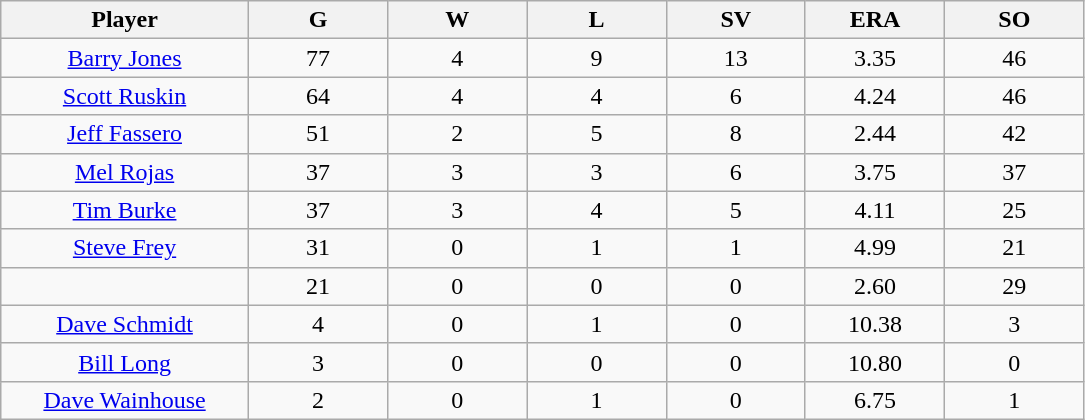<table class="wikitable sortable">
<tr>
<th bgcolor="#DDDDFF" width="16%">Player</th>
<th bgcolor="#DDDDFF" width="9%">G</th>
<th bgcolor="#DDDDFF" width="9%">W</th>
<th bgcolor="#DDDDFF" width="9%">L</th>
<th bgcolor="#DDDDFF" width="9%">SV</th>
<th bgcolor="#DDDDFF" width="9%">ERA</th>
<th bgcolor="#DDDDFF" width="9%">SO</th>
</tr>
<tr align="center">
<td><a href='#'>Barry Jones</a></td>
<td>77</td>
<td>4</td>
<td>9</td>
<td>13</td>
<td>3.35</td>
<td>46</td>
</tr>
<tr align=center>
<td><a href='#'>Scott Ruskin</a></td>
<td>64</td>
<td>4</td>
<td>4</td>
<td>6</td>
<td>4.24</td>
<td>46</td>
</tr>
<tr align=center>
<td><a href='#'>Jeff Fassero</a></td>
<td>51</td>
<td>2</td>
<td>5</td>
<td>8</td>
<td>2.44</td>
<td>42</td>
</tr>
<tr align=center>
<td><a href='#'>Mel Rojas</a></td>
<td>37</td>
<td>3</td>
<td>3</td>
<td>6</td>
<td>3.75</td>
<td>37</td>
</tr>
<tr align=center>
<td><a href='#'>Tim Burke</a></td>
<td>37</td>
<td>3</td>
<td>4</td>
<td>5</td>
<td>4.11</td>
<td>25</td>
</tr>
<tr align=center>
<td><a href='#'>Steve Frey</a></td>
<td>31</td>
<td>0</td>
<td>1</td>
<td>1</td>
<td>4.99</td>
<td>21</td>
</tr>
<tr align=center>
<td></td>
<td>21</td>
<td>0</td>
<td>0</td>
<td>0</td>
<td>2.60</td>
<td>29</td>
</tr>
<tr align="center">
<td><a href='#'>Dave Schmidt</a></td>
<td>4</td>
<td>0</td>
<td>1</td>
<td>0</td>
<td>10.38</td>
<td>3</td>
</tr>
<tr align=center>
<td><a href='#'>Bill Long</a></td>
<td>3</td>
<td>0</td>
<td>0</td>
<td>0</td>
<td>10.80</td>
<td>0</td>
</tr>
<tr align=center>
<td><a href='#'>Dave Wainhouse</a></td>
<td>2</td>
<td>0</td>
<td>1</td>
<td>0</td>
<td>6.75</td>
<td>1</td>
</tr>
</table>
